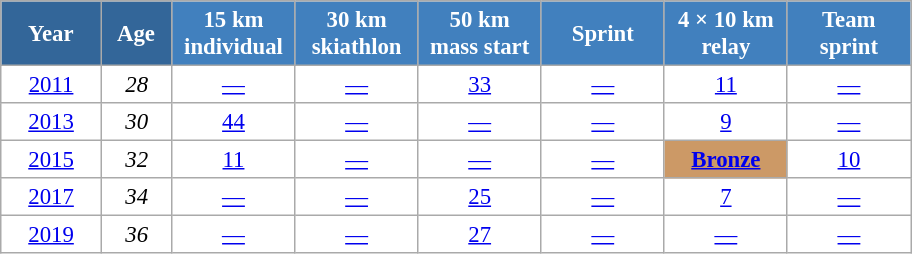<table class="wikitable" style="font-size:95%; text-align:center; border:grey solid 1px; border-collapse:collapse; background:#ffffff;">
<tr>
<th style="background-color:#369; color:white; width:60px;"> Year </th>
<th style="background-color:#369; color:white; width:40px;"> Age </th>
<th style="background-color:#4180be; color:white; width:75px;"> 15 km <br> individual </th>
<th style="background-color:#4180be; color:white; width:75px;"> 30 km <br> skiathlon </th>
<th style="background-color:#4180be; color:white; width:75px;"> 50 km <br> mass start </th>
<th style="background-color:#4180be; color:white; width:75px;"> Sprint </th>
<th style="background-color:#4180be; color:white; width:75px;"> 4 × 10 km <br> relay </th>
<th style="background-color:#4180be; color:white; width:75px;"> Team <br> sprint </th>
</tr>
<tr>
<td><a href='#'>2011</a></td>
<td><em>28</em></td>
<td><a href='#'>—</a></td>
<td><a href='#'>—</a></td>
<td><a href='#'>33</a></td>
<td><a href='#'>—</a></td>
<td><a href='#'>11</a></td>
<td><a href='#'>—</a></td>
</tr>
<tr>
<td><a href='#'>2013</a></td>
<td><em>30</em></td>
<td><a href='#'>44</a></td>
<td><a href='#'>—</a></td>
<td><a href='#'>—</a></td>
<td><a href='#'>—</a></td>
<td><a href='#'>9</a></td>
<td><a href='#'>—</a></td>
</tr>
<tr>
<td><a href='#'>2015</a></td>
<td><em>32</em></td>
<td><a href='#'>11</a></td>
<td><a href='#'>—</a></td>
<td><a href='#'>—</a></td>
<td><a href='#'>—</a></td>
<td bgcolor=cc9966><a href='#'><strong>Bronze</strong></a></td>
<td><a href='#'>10</a></td>
</tr>
<tr>
<td><a href='#'>2017</a></td>
<td><em>34</em></td>
<td><a href='#'>—</a></td>
<td><a href='#'>—</a></td>
<td><a href='#'>25</a></td>
<td><a href='#'>—</a></td>
<td><a href='#'>7</a></td>
<td><a href='#'>—</a></td>
</tr>
<tr>
<td><a href='#'>2019</a></td>
<td><em>36</em></td>
<td><a href='#'>—</a></td>
<td><a href='#'>—</a></td>
<td><a href='#'>27</a></td>
<td><a href='#'>—</a></td>
<td><a href='#'>—</a></td>
<td><a href='#'>—</a></td>
</tr>
</table>
